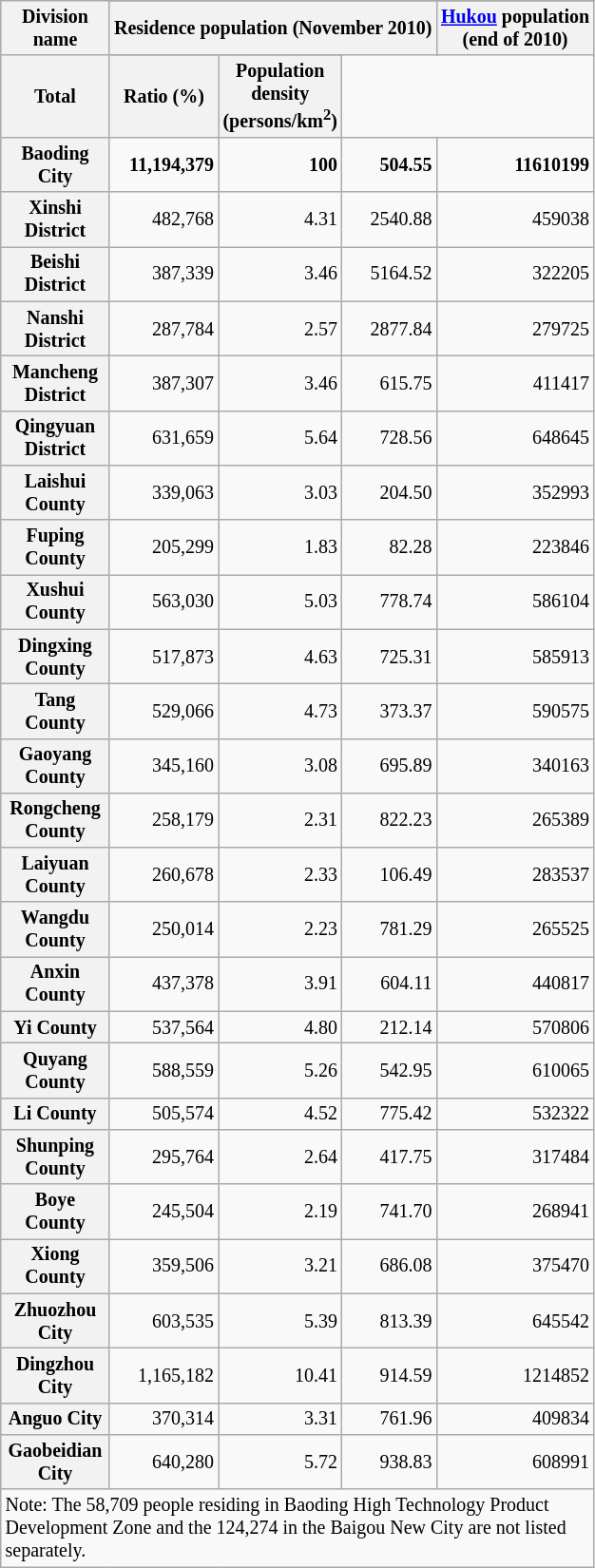<table class="wikitable sortable floatright" style="font-size:smaller" border="1">
<tr>
<th scope="col" class="unsortable" rowspan=3>Division name</th>
</tr>
<tr>
<th ! scope="col" colspan=3>Residence population (November 2010)</th>
<th ! scope="col" rowspan=2><a href='#'>Hukou</a> population<br> (end of 2010)</th>
</tr>
<tr align="right" style="font-weight:bold">
</tr>
<tr>
<th ! scope="col" width="70">Total</th>
<th ! scope="col" width="70">Ratio (%)</th>
<th ! scope="col" width="70">Population density (persons/km<sup>2</sup>)</th>
</tr>
<tr align="right" style="font-weight:bold">
<th>Baoding City</th>
<td>11,194,379</td>
<td>100</td>
<td>504.55</td>
<td>11610199</td>
</tr>
<tr align="right">
<th>Xinshi District</th>
<td>482,768</td>
<td>4.31</td>
<td>2540.88</td>
<td>459038</td>
</tr>
<tr align="right">
<th>Beishi District</th>
<td>387,339</td>
<td>3.46</td>
<td>5164.52</td>
<td>322205</td>
</tr>
<tr align="right">
<th>Nanshi District</th>
<td>287,784</td>
<td>2.57</td>
<td>2877.84</td>
<td>279725</td>
</tr>
<tr align="right">
<th>Mancheng District</th>
<td>387,307</td>
<td>3.46</td>
<td>615.75</td>
<td>411417</td>
</tr>
<tr align="right">
<th>Qingyuan District</th>
<td>631,659</td>
<td>5.64</td>
<td>728.56</td>
<td>648645</td>
</tr>
<tr align="right">
<th>Laishui County</th>
<td>339,063</td>
<td>3.03</td>
<td>204.50</td>
<td>352993</td>
</tr>
<tr align="right">
<th>Fuping County</th>
<td>205,299</td>
<td>1.83</td>
<td>82.28</td>
<td>223846</td>
</tr>
<tr align="right">
<th>Xushui County</th>
<td>563,030</td>
<td>5.03</td>
<td>778.74</td>
<td>586104</td>
</tr>
<tr align="right">
<th>Dingxing County</th>
<td>517,873</td>
<td>4.63</td>
<td>725.31</td>
<td>585913</td>
</tr>
<tr align="right">
<th>Tang County</th>
<td>529,066</td>
<td>4.73</td>
<td>373.37</td>
<td>590575</td>
</tr>
<tr align="right">
<th>Gaoyang County</th>
<td>345,160</td>
<td>3.08</td>
<td>695.89</td>
<td>340163</td>
</tr>
<tr align="right">
<th>Rongcheng County</th>
<td>258,179</td>
<td>2.31</td>
<td>822.23</td>
<td>265389</td>
</tr>
<tr align="right">
<th>Laiyuan County</th>
<td>260,678</td>
<td>2.33</td>
<td>106.49</td>
<td>283537</td>
</tr>
<tr align="right">
<th>Wangdu County</th>
<td>250,014</td>
<td>2.23</td>
<td>781.29</td>
<td>265525</td>
</tr>
<tr align="right">
<th>Anxin County</th>
<td>437,378</td>
<td>3.91</td>
<td>604.11</td>
<td>440817</td>
</tr>
<tr align="right">
<th>Yi County</th>
<td>537,564</td>
<td>4.80</td>
<td>212.14</td>
<td>570806</td>
</tr>
<tr align="right">
<th>Quyang County</th>
<td>588,559</td>
<td>5.26</td>
<td>542.95</td>
<td>610065</td>
</tr>
<tr align="right">
<th>Li County</th>
<td>505,574</td>
<td>4.52</td>
<td>775.42</td>
<td>532322</td>
</tr>
<tr align="right">
<th>Shunping County</th>
<td>295,764</td>
<td>2.64</td>
<td>417.75</td>
<td>317484</td>
</tr>
<tr align="right">
<th>Boye County</th>
<td>245,504</td>
<td>2.19</td>
<td>741.70</td>
<td>268941</td>
</tr>
<tr align="right">
<th>Xiong County</th>
<td>359,506</td>
<td>3.21</td>
<td>686.08</td>
<td>375470</td>
</tr>
<tr align="right">
<th>Zhuozhou City</th>
<td>603,535</td>
<td>5.39</td>
<td>813.39</td>
<td>645542</td>
</tr>
<tr align="right">
<th>Dingzhou City</th>
<td>1,165,182</td>
<td>10.41</td>
<td>914.59</td>
<td>1214852</td>
</tr>
<tr align="right">
<th>Anguo City</th>
<td>370,314</td>
<td>3.31</td>
<td>761.96</td>
<td>409834</td>
</tr>
<tr align="right">
<th>Gaobeidian City</th>
<td>640,280</td>
<td>5.72</td>
<td>938.83</td>
<td>608991</td>
</tr>
<tr class="sortbottom">
<td colspan=5 width="250">Note: The 58,709 people residing in Baoding High Technology Product Development Zone and the 124,274 in the Baigou New City are not listed separately.</td>
</tr>
</table>
